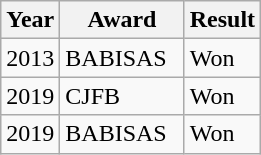<table class="wikitable">
<tr>
<th>Year</th>
<th>Award</th>
<th>Result</th>
</tr>
<tr>
<td>2013</td>
<td>BABISAS  </td>
<td>Won</td>
</tr>
<tr>
<td>2019</td>
<td>CJFB </td>
<td>Won</td>
</tr>
<tr>
<td>2019</td>
<td>BABISAS</td>
<td>Won</td>
</tr>
</table>
